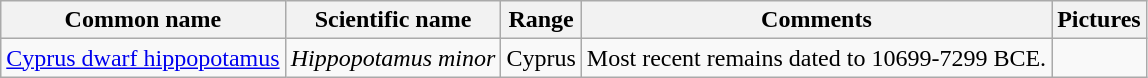<table class="wikitable sortable">
<tr>
<th>Common name</th>
<th>Scientific name</th>
<th>Range</th>
<th class="unsortable">Comments</th>
<th class="unsortable">Pictures</th>
</tr>
<tr>
<td><a href='#'>Cyprus dwarf hippopotamus</a></td>
<td><em>Hippopotamus minor</em></td>
<td>Cyprus</td>
<td>Most recent remains dated to 10699-7299 BCE.</td>
<td></td>
</tr>
</table>
